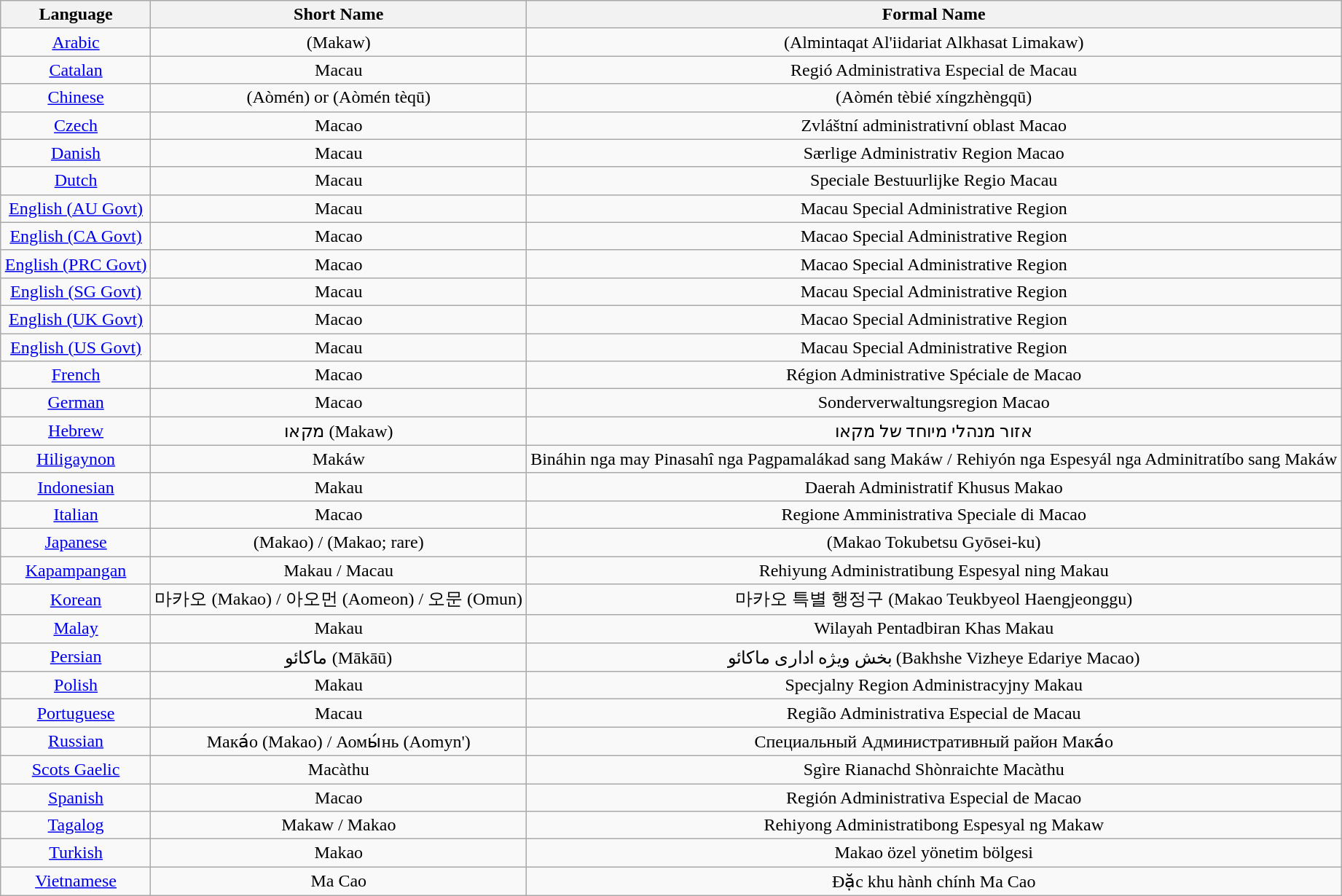<table class="wikitable"  style="text-align:center; margin:auto;">
<tr>
<th>Language</th>
<th>Short Name</th>
<th>Formal Name</th>
</tr>
<tr>
<td><a href='#'>Arabic</a></td>
<td> (Makaw)</td>
<td> (Almintaqat Al'iidariat Alkhasat Limakaw)</td>
</tr>
<tr>
<td><a href='#'>Catalan</a></td>
<td>Macau</td>
<td>Regió Administrativa Especial de Macau</td>
</tr>
<tr>
<td><a href='#'>Chinese</a></td>
<td>(Aòmén) or  (Aòmén tèqū)</td>
<td> (Aòmén tèbié xíngzhèngqū)</td>
</tr>
<tr>
<td><a href='#'>Czech</a></td>
<td>Macao</td>
<td>Zvláštní administrativní oblast Macao</td>
</tr>
<tr>
<td><a href='#'>Danish</a></td>
<td>Macau</td>
<td>Særlige Administrativ Region Macao</td>
</tr>
<tr>
<td><a href='#'>Dutch</a></td>
<td>Macau</td>
<td>Speciale Bestuurlijke Regio Macau</td>
</tr>
<tr>
<td><a href='#'>English (AU Govt)</a></td>
<td>Macau</td>
<td>Macau Special Administrative Region</td>
</tr>
<tr>
<td><a href='#'>English (CA Govt)</a></td>
<td>Macao</td>
<td>Macao Special Administrative Region </td>
</tr>
<tr>
<td><a href='#'>English (PRC Govt)</a></td>
<td>Macao</td>
<td>Macao Special Administrative Region</td>
</tr>
<tr>
<td><a href='#'>English (SG Govt)</a></td>
<td>Macau</td>
<td>Macau Special Administrative Region</td>
</tr>
<tr>
<td><a href='#'>English (UK Govt)</a></td>
<td>Macao</td>
<td>Macao Special Administrative Region</td>
</tr>
<tr>
<td><a href='#'>English (US Govt)</a></td>
<td>Macau</td>
<td>Macau Special Administrative Region</td>
</tr>
<tr>
<td><a href='#'>French</a></td>
<td>Macao</td>
<td>Région Administrative Spéciale de Macao</td>
</tr>
<tr>
<td><a href='#'>German</a></td>
<td>Macao</td>
<td>Sonderverwaltungsregion Macao</td>
</tr>
<tr>
<td><a href='#'>Hebrew</a></td>
<td>מקאו (Makaw)</td>
<td>אזור מנהלי מיוחד של מקאו</td>
</tr>
<tr>
<td><a href='#'>Hiligaynon</a></td>
<td>Makáw</td>
<td>Bináhin nga may Pinasahî nga Pagpamalákad sang Makáw / Rehiyón nga Espesyál nga Adminitratíbo sang Makáw</td>
</tr>
<tr>
<td><a href='#'>Indonesian</a></td>
<td>Makau</td>
<td>Daerah Administratif Khusus Makao</td>
</tr>
<tr>
<td><a href='#'>Italian</a></td>
<td>Macao</td>
<td>Regione Amministrativa Speciale di Macao</td>
</tr>
<tr>
<td><a href='#'>Japanese</a></td>
<td> (Makao) /  (Makao; rare)</td>
<td> (Makao Tokubetsu Gyōsei-ku)</td>
</tr>
<tr>
<td><a href='#'>Kapampangan</a></td>
<td>Makau / Macau</td>
<td>Rehiyung Administratibung Espesyal ning Makau</td>
</tr>
<tr>
<td><a href='#'>Korean</a></td>
<td>마카오 (Makao) / 아오먼 (Aomeon) / 오문 (Omun)</td>
<td>마카오 특별 행정구 (Makao Teukbyeol Haengjeonggu)</td>
</tr>
<tr>
<td><a href='#'>Malay</a></td>
<td>Makau</td>
<td>Wilayah Pentadbiran Khas Makau</td>
</tr>
<tr>
<td><a href='#'>Persian</a></td>
<td>ماکائو (Mākāū)</td>
<td>بخش ویژه اداری ماکائو (Bakhshe Vizheye Edariye Macao)</td>
</tr>
<tr>
<td><a href='#'>Polish</a></td>
<td>Makau</td>
<td>Specjalny Region Administracyjny Makau</td>
</tr>
<tr>
<td><a href='#'>Portuguese</a></td>
<td>Macau</td>
<td>Região Administrativa Especial de Macau</td>
</tr>
<tr>
<td><a href='#'>Russian</a></td>
<td>Мака́о (Makao) / Аомы́нь (Aomyn')</td>
<td>Специальный Административный район Мака́о</td>
</tr>
<tr>
<td><a href='#'>Scots Gaelic</a></td>
<td>Macàthu</td>
<td>Sgìre Rianachd Shònraichte Macàthu</td>
</tr>
<tr>
<td><a href='#'>Spanish</a></td>
<td>Macao</td>
<td>Región Administrativa Especial de Macao</td>
</tr>
<tr>
<td><a href='#'>Tagalog</a></td>
<td>Makaw / Makao</td>
<td>Rehiyong Administratibong Espesyal ng Makaw</td>
</tr>
<tr>
<td><a href='#'>Turkish</a></td>
<td>Makao</td>
<td>Makao özel yönetim bölgesi</td>
</tr>
<tr>
<td><a href='#'>Vietnamese</a></td>
<td>Ma Cao</td>
<td>Đặc khu hành chính Ma Cao</td>
</tr>
</table>
